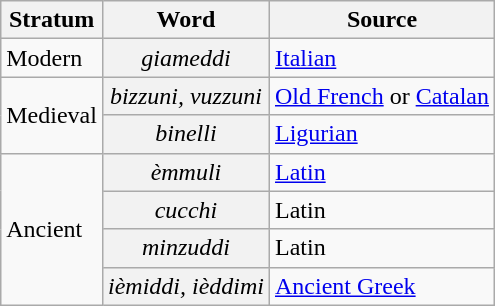<table class="wikitable">
<tr>
<th scope="col">Stratum</th>
<th scope="col">Word</th>
<th scope="col">Source</th>
</tr>
<tr>
<td>Modern</td>
<th scope="row" style="font-weight: normal; font-style: italic;">giameddi</th>
<td><a href='#'>Italian</a> </td>
</tr>
<tr>
<td rowspan="2">Medieval</td>
<th scope="row" style="font-weight: normal; font-style: italic;">bizzuni, vuzzuni</th>
<td><a href='#'>Old French</a> or <a href='#'>Catalan</a> </td>
</tr>
<tr>
<th scope="row" style="font-weight: normal; font-style: italic;">binelli</th>
<td><a href='#'>Ligurian</a> </td>
</tr>
<tr>
<td rowspan="4">Ancient</td>
<th scope="row" style="font-weight: normal; font-style: italic;">èmmuli</th>
<td><a href='#'>Latin</a> </td>
</tr>
<tr>
<th scope="row" style="font-weight: normal; font-style: italic;">cucchi</th>
<td>Latin </td>
</tr>
<tr>
<th scope="row" style="font-weight: normal; font-style: italic;">minzuddi</th>
<td>Latin </td>
</tr>
<tr>
<th scope="row" style="font-weight: normal; font-style: italic;">ièmiddi, ièddimi</th>
<td><a href='#'>Ancient Greek</a>  </td>
</tr>
</table>
